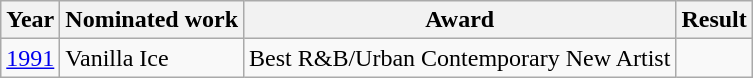<table class="wikitable">
<tr>
<th>Year</th>
<th>Nominated work</th>
<th>Award</th>
<th>Result</th>
</tr>
<tr>
<td align=center><a href='#'>1991</a></td>
<td>Vanilla Ice</td>
<td>Best R&B/Urban Contemporary New Artist</td>
<td></td>
</tr>
</table>
